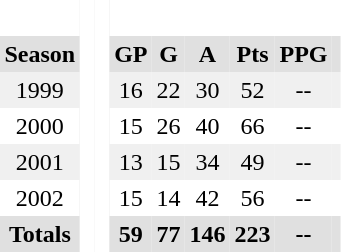<table BORDER="0" CELLPADDING="3" CELLSPACING="0">
<tr ALIGN="center" bgcolor="#e0e0e0">
<th colspan="1" bgcolor="#ffffff"> </th>
<th rowspan="99" bgcolor="#ffffff"> </th>
<th rowspan="99" bgcolor="#ffffff"> </th>
</tr>
<tr ALIGN="center" bgcolor="#e0e0e0">
<th>Season</th>
<th>GP</th>
<th>G</th>
<th>A</th>
<th>Pts</th>
<th>PPG</th>
<th></th>
</tr>
<tr ALIGN="center" bgcolor="#f0f0f0">
<td>1999</td>
<td>16</td>
<td>22</td>
<td>30</td>
<td>52</td>
<td>--</td>
<td></td>
</tr>
<tr ALIGN="center">
<td>2000</td>
<td>15</td>
<td>26</td>
<td>40</td>
<td>66</td>
<td>--</td>
<td></td>
</tr>
<tr ALIGN="center" bgcolor="#f0f0f0">
<td>2001</td>
<td>13</td>
<td>15</td>
<td>34</td>
<td>49</td>
<td>--</td>
<td></td>
</tr>
<tr ALIGN="center">
<td>2002</td>
<td>15</td>
<td>14</td>
<td>42</td>
<td>56</td>
<td>--</td>
<td></td>
</tr>
<tr ALIGN="center" bgcolor="#e0e0e0">
<th colspan="1.5">Totals</th>
<th>59</th>
<th>77</th>
<th>146</th>
<th>223</th>
<th>--</th>
<th></th>
</tr>
</table>
